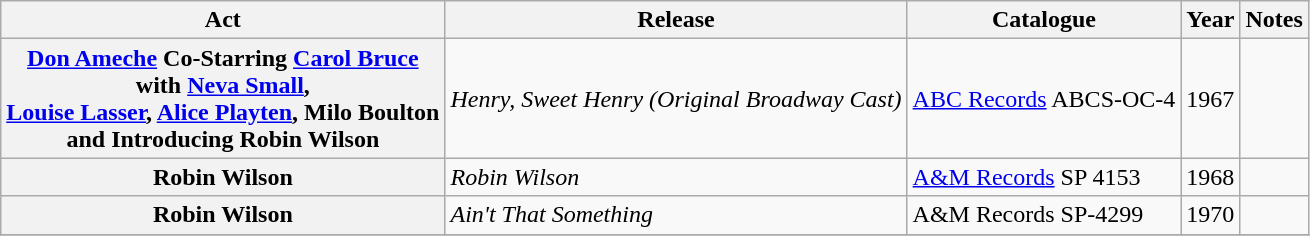<table class="wikitable plainrowheaders sortable">
<tr>
<th scope="col" class="unsortable">Act</th>
<th scope="col">Release</th>
<th scope="col">Catalogue</th>
<th scope="col">Year</th>
<th scope="col" class="unsortable">Notes</th>
</tr>
<tr>
<th scope="row"><a href='#'>Don Ameche</a> Co-Starring <a href='#'>Carol Bruce</a><br> with <a href='#'>Neva Small</a>,<br> <a href='#'>Louise Lasser</a>, <a href='#'>Alice Playten</a>, Milo Boulton<br> and Introducing Robin Wilson</th>
<td><em>Henry, Sweet Henry (Original Broadway Cast)</em></td>
<td><a href='#'>ABC Records</a> ABCS-OC-4</td>
<td>1967</td>
<td></td>
</tr>
<tr>
<th scope="row">Robin Wilson</th>
<td><em>Robin Wilson</em></td>
<td><a href='#'>A&M Records</a> SP 4153</td>
<td>1968</td>
<td></td>
</tr>
<tr>
<th scope="row">Robin Wilson</th>
<td><em>Ain't That Something</em></td>
<td>A&M Records SP-4299</td>
<td>1970</td>
<td></td>
</tr>
<tr>
</tr>
</table>
